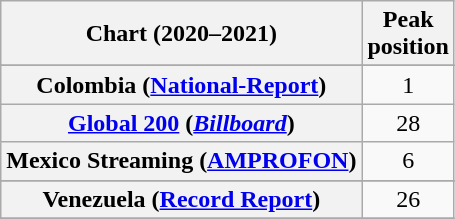<table class="wikitable sortable plainrowheaders" style="text-align:center">
<tr>
<th scope="col">Chart (2020–2021)</th>
<th scope="col">Peak<br>position</th>
</tr>
<tr>
</tr>
<tr>
<th scope="row">Colombia (<a href='#'>National-Report</a>)</th>
<td>1</td>
</tr>
<tr>
<th scope="row"><a href='#'>Global 200</a> (<em><a href='#'>Billboard</a></em>)</th>
<td>28</td>
</tr>
<tr>
<th scope="row">Mexico Streaming (<a href='#'>AMPROFON</a>)</th>
<td>6</td>
</tr>
<tr>
</tr>
<tr>
</tr>
<tr>
</tr>
<tr>
<th scope="row">Venezuela (<a href='#'>Record Report</a>)</th>
<td>26</td>
</tr>
<tr>
</tr>
</table>
